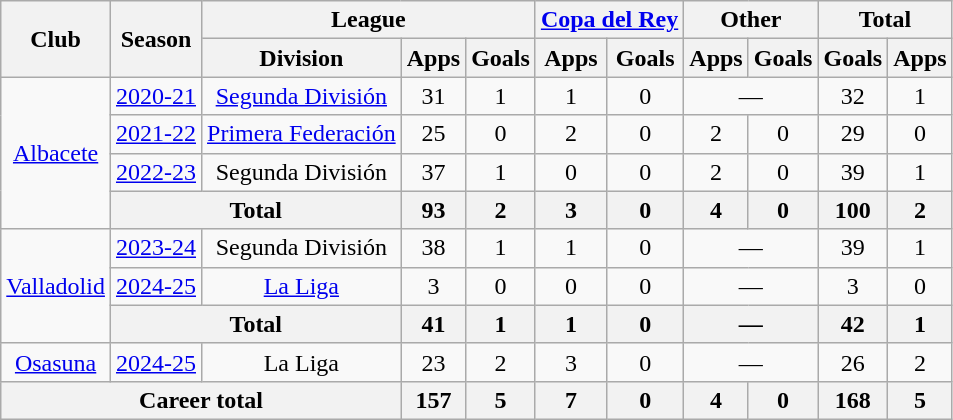<table class="wikitable" style="text-align: center;">
<tr>
<th rowspan="2">Club</th>
<th rowspan="2">Season</th>
<th colspan="3">League</th>
<th colspan="2"><a href='#'>Copa del Rey</a></th>
<th colspan="2">Other</th>
<th colspan="2">Total</th>
</tr>
<tr>
<th>Division</th>
<th>Apps</th>
<th>Goals</th>
<th>Apps</th>
<th>Goals</th>
<th>Apps</th>
<th>Goals</th>
<th>Goals</th>
<th>Apps</th>
</tr>
<tr>
<td rowspan="4"><a href='#'>Albacete</a></td>
<td><a href='#'>2020-21</a></td>
<td><a href='#'>Segunda División</a></td>
<td>31</td>
<td>1</td>
<td>1</td>
<td>0</td>
<td colspan="2">—</td>
<td>32</td>
<td>1</td>
</tr>
<tr>
<td><a href='#'>2021-22</a></td>
<td><a href='#'>Primera Federación</a></td>
<td>25</td>
<td>0</td>
<td>2</td>
<td>0</td>
<td>2</td>
<td>0</td>
<td>29</td>
<td>0</td>
</tr>
<tr>
<td><a href='#'>2022-23</a></td>
<td>Segunda División</td>
<td>37</td>
<td>1</td>
<td>0</td>
<td>0</td>
<td>2</td>
<td>0</td>
<td>39</td>
<td>1</td>
</tr>
<tr>
<th colspan="2">Total</th>
<th>93</th>
<th>2</th>
<th>3</th>
<th>0</th>
<th>4</th>
<th>0</th>
<th>100</th>
<th>2</th>
</tr>
<tr>
<td rowspan="3"><a href='#'>Valladolid</a></td>
<td><a href='#'>2023-24</a></td>
<td>Segunda División</td>
<td>38</td>
<td>1</td>
<td>1</td>
<td>0</td>
<td colspan="2">—</td>
<td>39</td>
<td>1</td>
</tr>
<tr>
<td><a href='#'>2024-25</a></td>
<td><a href='#'>La Liga</a></td>
<td>3</td>
<td>0</td>
<td>0</td>
<td>0</td>
<td colspan="2">—</td>
<td>3</td>
<td>0</td>
</tr>
<tr>
<th colspan="2">Total</th>
<th>41</th>
<th>1</th>
<th>1</th>
<th>0</th>
<th colspan="2">—</th>
<th>42</th>
<th>1</th>
</tr>
<tr>
<td><a href='#'>Osasuna</a></td>
<td><a href='#'>2024-25</a></td>
<td>La Liga</td>
<td>23</td>
<td>2</td>
<td>3</td>
<td>0</td>
<td colspan="2">—</td>
<td>26</td>
<td>2</td>
</tr>
<tr>
<th colspan="3">Career total</th>
<th>157</th>
<th>5</th>
<th>7</th>
<th>0</th>
<th>4</th>
<th>0</th>
<th>168</th>
<th>5</th>
</tr>
</table>
